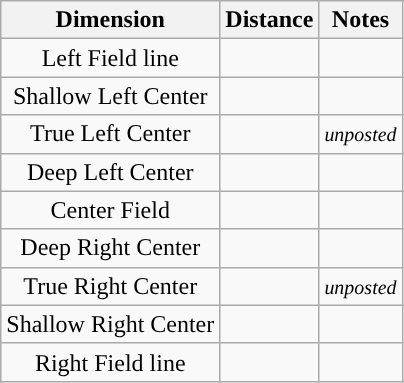<table class="wikitable" style="text-align:center; font-size:100%;">
<tr>
<th>Dimension</th>
<th>Distance</th>
<th>Notes</th>
</tr>
<tr>
<td>Left Field line</td>
<td align=left></td>
<td></td>
</tr>
<tr>
<td>Shallow Left Center</td>
<td></td>
<td></td>
</tr>
<tr>
<td>True Left Center</td>
<td></td>
<td><small><em>unposted</em></small></td>
</tr>
<tr>
<td>Deep Left Center</td>
<td></td>
<td></td>
</tr>
<tr>
<td>Center Field</td>
<td></td>
<td></td>
</tr>
<tr>
<td>Deep Right Center</td>
<td></td>
<td></td>
</tr>
<tr>
<td>True Right Center</td>
<td></td>
<td><small><em>unposted</em></small></td>
</tr>
<tr>
<td>Shallow Right Center</td>
<td></td>
<td></td>
</tr>
<tr>
<td>Right Field line</td>
<td align=left></td>
<td></td>
</tr>
</table>
